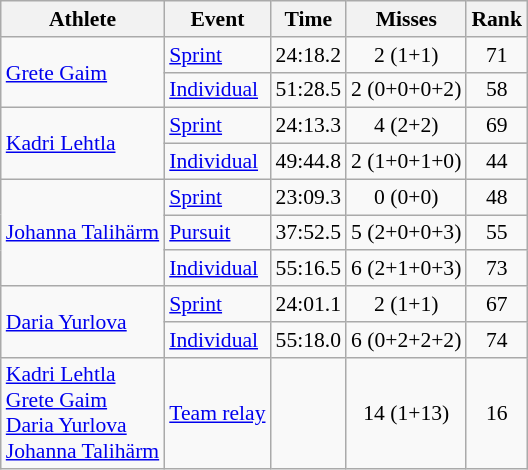<table class="wikitable" style="font-size:90%">
<tr>
<th>Athlete</th>
<th>Event</th>
<th>Time</th>
<th>Misses</th>
<th>Rank</th>
</tr>
<tr align=center>
<td align=left rowspan=2><a href='#'>Grete Gaim</a></td>
<td align=left><a href='#'>Sprint</a></td>
<td>24:18.2</td>
<td>2 (1+1)</td>
<td>71</td>
</tr>
<tr align=center>
<td align=left><a href='#'>Individual</a></td>
<td>51:28.5</td>
<td>2 (0+0+0+2)</td>
<td>58</td>
</tr>
<tr align=center>
<td align=left rowspan=2><a href='#'>Kadri Lehtla</a></td>
<td align=left><a href='#'>Sprint</a></td>
<td>24:13.3</td>
<td>4 (2+2)</td>
<td>69</td>
</tr>
<tr align=center>
<td align=left><a href='#'>Individual</a></td>
<td>49:44.8</td>
<td>2 (1+0+1+0)</td>
<td>44</td>
</tr>
<tr align=center>
<td align=left rowspan=3><a href='#'>Johanna Talihärm</a></td>
<td align=left><a href='#'>Sprint</a></td>
<td>23:09.3</td>
<td>0 (0+0)</td>
<td>48</td>
</tr>
<tr align=center>
<td align=left><a href='#'>Pursuit</a></td>
<td>37:52.5</td>
<td>5 (2+0+0+3)</td>
<td>55</td>
</tr>
<tr align=center>
<td align=left><a href='#'>Individual</a></td>
<td>55:16.5</td>
<td>6 (2+1+0+3)</td>
<td>73</td>
</tr>
<tr align=center>
<td align=left rowspan=2><a href='#'>Daria Yurlova</a></td>
<td align=left><a href='#'>Sprint</a></td>
<td>24:01.1</td>
<td>2 (1+1)</td>
<td>67</td>
</tr>
<tr align=center>
<td align=left><a href='#'>Individual</a></td>
<td>55:18.0</td>
<td>6 (0+2+2+2)</td>
<td>74</td>
</tr>
<tr align=center>
<td align=left><a href='#'>Kadri Lehtla</a><br><a href='#'>Grete Gaim</a><br><a href='#'>Daria Yurlova</a><br><a href='#'>Johanna Talihärm</a></td>
<td align=left><a href='#'>Team relay</a></td>
<td></td>
<td>14 (1+13)</td>
<td>16</td>
</tr>
</table>
